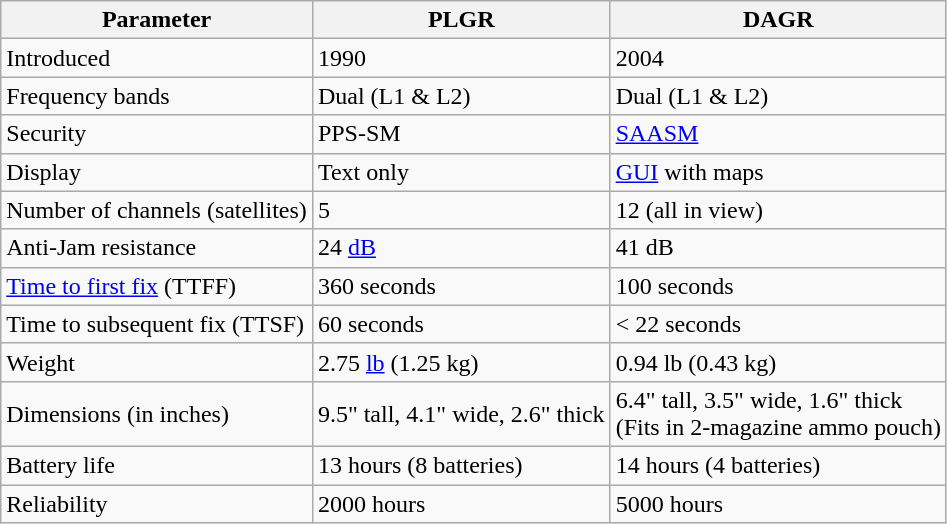<table class="wikitable">
<tr>
<th>Parameter</th>
<th>PLGR</th>
<th>DAGR</th>
</tr>
<tr>
<td>Introduced</td>
<td>1990</td>
<td>2004</td>
</tr>
<tr>
<td>Frequency bands</td>
<td>Dual (L1 & L2)</td>
<td>Dual (L1 & L2)</td>
</tr>
<tr>
<td>Security</td>
<td>PPS-SM</td>
<td><a href='#'>SAASM</a></td>
</tr>
<tr>
<td>Display</td>
<td>Text only</td>
<td><a href='#'>GUI</a> with maps</td>
</tr>
<tr>
<td>Number of channels (satellites)</td>
<td>5</td>
<td>12 (all in view)</td>
</tr>
<tr>
<td>Anti-Jam resistance</td>
<td>24 <a href='#'>dB</a></td>
<td>41 dB</td>
</tr>
<tr>
<td><a href='#'>Time to first fix</a> (TTFF)</td>
<td>360 seconds</td>
<td>100 seconds</td>
</tr>
<tr>
<td>Time to subsequent fix (TTSF)</td>
<td>60 seconds</td>
<td>< 22 seconds</td>
</tr>
<tr>
<td>Weight</td>
<td>2.75 <a href='#'>lb</a> (1.25 kg)</td>
<td>0.94 lb (0.43 kg)</td>
</tr>
<tr>
<td>Dimensions (in inches)</td>
<td>9.5" tall, 4.1" wide, 2.6" thick</td>
<td>6.4" tall, 3.5" wide, 1.6" thick<br>(Fits in 2-magazine ammo pouch)</td>
</tr>
<tr>
<td>Battery life</td>
<td>13 hours (8 batteries)</td>
<td>14 hours (4 batteries)</td>
</tr>
<tr>
<td>Reliability</td>
<td>2000 hours</td>
<td>5000 hours</td>
</tr>
</table>
